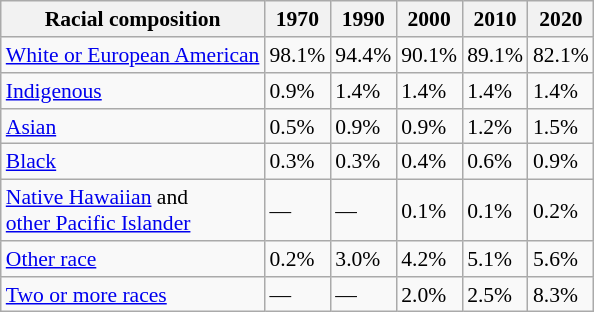<table class="wikitable sortable collapsible nowrap" style="font-size: 90%; display:inline-table;">
<tr>
<th>Racial composition</th>
<th>1970</th>
<th>1990</th>
<th>2000</th>
<th>2010</th>
<th>2020</th>
</tr>
<tr>
<td><a href='#'>White or European American</a></td>
<td>98.1%</td>
<td>94.4%</td>
<td>90.1%</td>
<td>89.1%</td>
<td>82.1%</td>
</tr>
<tr>
<td><a href='#'>Indigenous</a></td>
<td>0.9%</td>
<td>1.4%</td>
<td>1.4%</td>
<td>1.4%</td>
<td>1.4%</td>
</tr>
<tr>
<td><a href='#'>Asian</a></td>
<td>0.5%</td>
<td>0.9%</td>
<td>0.9%</td>
<td>1.2%</td>
<td>1.5%</td>
</tr>
<tr>
<td><a href='#'>Black</a></td>
<td>0.3%</td>
<td>0.3%</td>
<td>0.4%</td>
<td>0.6%</td>
<td>0.9%</td>
</tr>
<tr>
<td><a href='#'>Native Hawaiian</a> and <br><a href='#'>other Pacific Islander</a></td>
<td>—</td>
<td>—</td>
<td>0.1%</td>
<td>0.1%</td>
<td>0.2%</td>
</tr>
<tr>
<td><a href='#'>Other race</a></td>
<td>0.2%</td>
<td>3.0%</td>
<td>4.2%</td>
<td>5.1%</td>
<td>5.6%</td>
</tr>
<tr>
<td><a href='#'>Two or more races</a></td>
<td>—</td>
<td>—</td>
<td>2.0%</td>
<td>2.5%</td>
<td>8.3%</td>
</tr>
</table>
